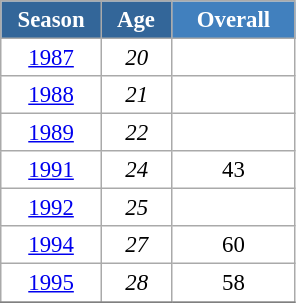<table class="wikitable" style="font-size:95%; text-align:center; border:grey solid 1px; border-collapse:collapse; background:#ffffff;">
<tr>
<th style="background-color:#369; color:white; width:60px;"> Season </th>
<th style="background-color:#369; color:white; width:40px;"> Age </th>
<th style="background-color:#4180be; color:white; width:75px;">Overall</th>
</tr>
<tr>
<td><a href='#'>1987</a></td>
<td><em>20</em></td>
<td></td>
</tr>
<tr>
<td><a href='#'>1988</a></td>
<td><em>21</em></td>
<td></td>
</tr>
<tr>
<td><a href='#'>1989</a></td>
<td><em>22</em></td>
<td></td>
</tr>
<tr>
<td><a href='#'>1991</a></td>
<td><em>24</em></td>
<td>43</td>
</tr>
<tr>
<td><a href='#'>1992</a></td>
<td><em>25</em></td>
<td></td>
</tr>
<tr>
<td><a href='#'>1994</a></td>
<td><em>27</em></td>
<td>60</td>
</tr>
<tr>
<td><a href='#'>1995</a></td>
<td><em>28</em></td>
<td>58</td>
</tr>
<tr>
</tr>
</table>
